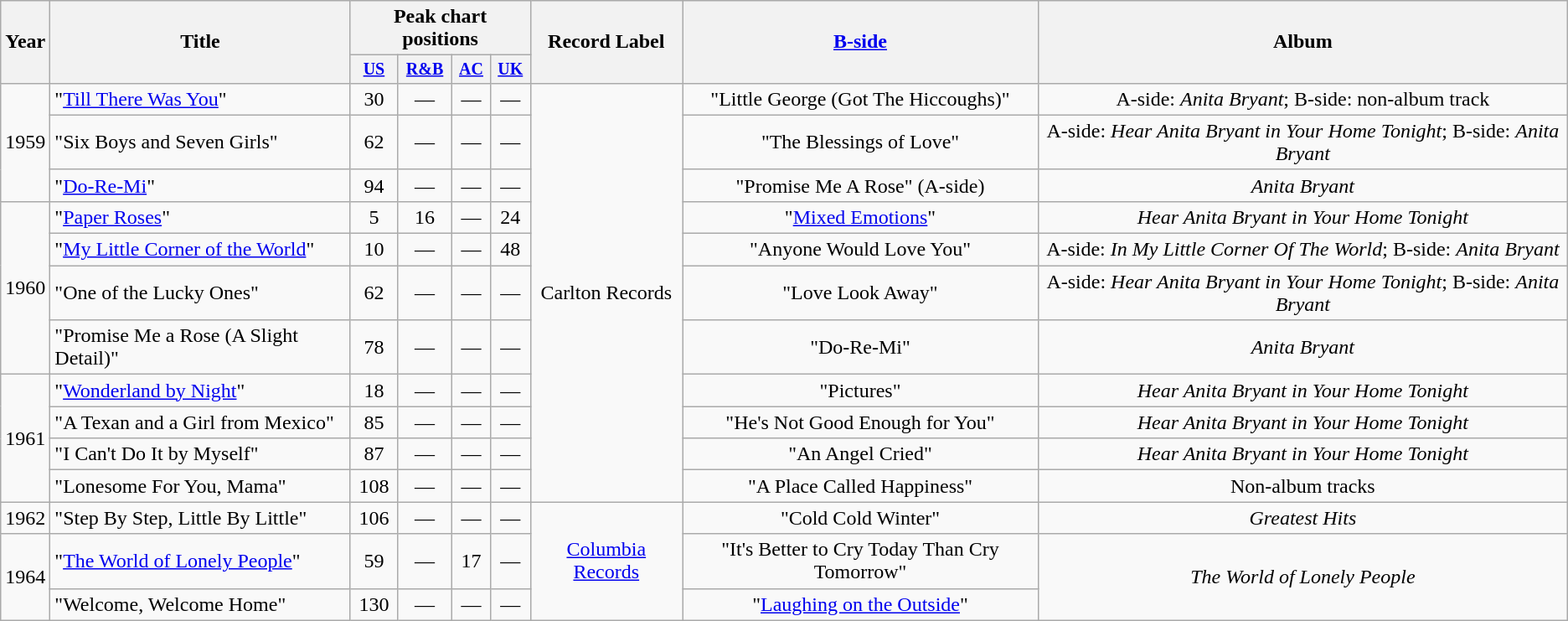<table class="wikitable" style="text-align:center;">
<tr>
<th rowspan="2">Year</th>
<th rowspan="2">Title</th>
<th colspan="4">Peak chart positions</th>
<th rowspan="2">Record Label</th>
<th rowspan="2"><a href='#'>B-side</a></th>
<th rowspan="2">Album</th>
</tr>
<tr style="font-size:smaller;">
<th><a href='#'>US</a></th>
<th><a href='#'>R&B</a></th>
<th><a href='#'>AC</a></th>
<th><a href='#'>UK</a></th>
</tr>
<tr>
<td rowspan="3">1959</td>
<td align="left">"<a href='#'>Till There Was You</a>"</td>
<td>30</td>
<td>—</td>
<td>—</td>
<td>—</td>
<td rowspan="11">Carlton Records</td>
<td>"Little George (Got The Hiccoughs)"</td>
<td>A-side: <em>Anita Bryant</em>; B-side: non-album track</td>
</tr>
<tr>
<td align="left">"Six Boys and Seven Girls"</td>
<td>62</td>
<td>—</td>
<td>—</td>
<td>—</td>
<td>"The Blessings of Love"</td>
<td>A-side: <em>Hear Anita Bryant in Your Home Tonight</em>; B-side: <em>Anita Bryant</em></td>
</tr>
<tr>
<td align="left">"<a href='#'>Do-Re-Mi</a>"</td>
<td>94</td>
<td>—</td>
<td>—</td>
<td>—</td>
<td>"Promise Me A Rose" (A-side)</td>
<td><em>Anita Bryant</em></td>
</tr>
<tr>
<td rowspan="4">1960</td>
<td align="left">"<a href='#'>Paper Roses</a>"</td>
<td>5</td>
<td>16</td>
<td>—</td>
<td>24</td>
<td>"<a href='#'>Mixed Emotions</a>"</td>
<td><em>Hear Anita Bryant in Your Home Tonight</em></td>
</tr>
<tr>
<td align="left">"<a href='#'>My Little Corner of the World</a>"</td>
<td>10</td>
<td>—</td>
<td>—</td>
<td>48</td>
<td>"Anyone Would Love You"</td>
<td>A-side: <em>In My Little Corner Of The World</em>; B-side: <em>Anita Bryant</em></td>
</tr>
<tr>
<td align="left">"One of the Lucky Ones"</td>
<td>62</td>
<td>—</td>
<td>—</td>
<td>—</td>
<td>"Love Look Away"</td>
<td>A-side: <em>Hear Anita Bryant in Your Home Tonight</em>; B-side: <em>Anita Bryant</em></td>
</tr>
<tr>
<td align="left">"Promise Me a Rose (A Slight Detail)"</td>
<td>78</td>
<td>—</td>
<td>—</td>
<td>—</td>
<td>"Do-Re-Mi"</td>
<td><em>Anita Bryant</em></td>
</tr>
<tr>
<td rowspan="4">1961</td>
<td align="left">"<a href='#'>Wonderland by Night</a>"</td>
<td>18</td>
<td>—</td>
<td>—</td>
<td>—</td>
<td>"Pictures"</td>
<td><em>Hear Anita Bryant in Your Home Tonight</em></td>
</tr>
<tr>
<td align="left">"A Texan and a Girl from Mexico"</td>
<td>85</td>
<td>—</td>
<td>—</td>
<td>—</td>
<td>"He's Not Good Enough for You"</td>
<td><em>Hear Anita Bryant in Your Home Tonight</em></td>
</tr>
<tr>
<td align="left">"I Can't Do It by Myself"</td>
<td>87</td>
<td>—</td>
<td>—</td>
<td>—</td>
<td>"An Angel Cried"</td>
<td><em>Hear Anita Bryant in Your Home Tonight</em></td>
</tr>
<tr>
<td align="left">"Lonesome For You, Mama"</td>
<td>108</td>
<td>—</td>
<td>—</td>
<td>—</td>
<td>"A Place Called Happiness"</td>
<td>Non-album tracks</td>
</tr>
<tr>
<td>1962</td>
<td align="left">"Step By Step, Little By Little"</td>
<td>106</td>
<td>—</td>
<td>—</td>
<td>—</td>
<td rowspan="3"><a href='#'>Columbia Records</a></td>
<td>"Cold Cold Winter"</td>
<td><em>Greatest Hits</em></td>
</tr>
<tr>
<td rowspan="2">1964</td>
<td align="left">"<a href='#'>The World of Lonely People</a>"</td>
<td>59</td>
<td>—</td>
<td>17</td>
<td>—</td>
<td>"It's Better to Cry Today Than Cry Tomorrow"</td>
<td rowspan="2"><em>The World of Lonely People</em></td>
</tr>
<tr>
<td align="left">"Welcome, Welcome Home"</td>
<td>130</td>
<td>—</td>
<td>—</td>
<td>—</td>
<td>"<a href='#'>Laughing on the Outside</a>"</td>
</tr>
</table>
